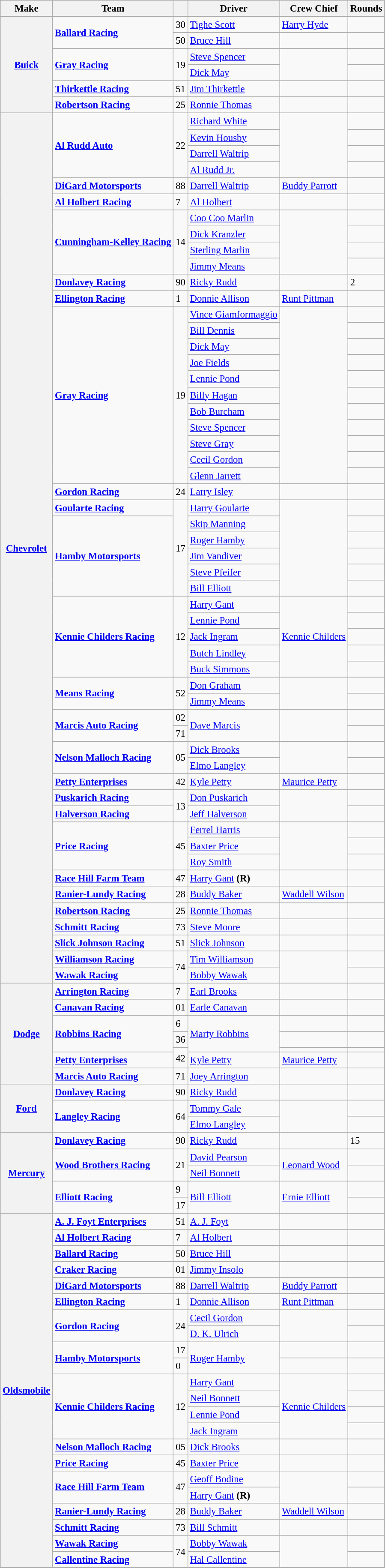<table class="wikitable" style="font-size: 95%;">
<tr>
<th>Make</th>
<th>Team</th>
<th></th>
<th>Driver</th>
<th>Crew Chief</th>
<th>Rounds</th>
</tr>
<tr>
<th rowspan=6><a href='#'>Buick</a></th>
<td rowspan=2><strong><a href='#'>Ballard Racing</a></strong></td>
<td>30</td>
<td><a href='#'>Tighe Scott</a></td>
<td><a href='#'>Harry Hyde</a></td>
<td></td>
</tr>
<tr>
<td>50</td>
<td><a href='#'>Bruce Hill</a></td>
<td></td>
<td></td>
</tr>
<tr>
<td rowspan=2><strong><a href='#'>Gray Racing</a></strong></td>
<td rowspan=2>19</td>
<td><a href='#'>Steve Spencer</a></td>
<td rowspan=2></td>
<td></td>
</tr>
<tr>
<td><a href='#'>Dick May</a></td>
<td></td>
</tr>
<tr>
<td><strong><a href='#'>Thirkettle Racing</a></strong></td>
<td>51</td>
<td><a href='#'>Jim Thirkettle</a></td>
<td></td>
<td></td>
</tr>
<tr>
<td><strong><a href='#'>Robertson Racing</a></strong></td>
<td>25</td>
<td><a href='#'>Ronnie Thomas</a></td>
<td></td>
<td></td>
</tr>
<tr>
<th rowspan=54><a href='#'>Chevrolet</a></th>
<td rowspan=4><strong><a href='#'>Al Rudd Auto</a></strong></td>
<td rowspan=4>22</td>
<td><a href='#'>Richard White</a></td>
<td rowspan=4></td>
<td></td>
</tr>
<tr>
<td><a href='#'>Kevin Housby</a></td>
<td></td>
</tr>
<tr>
<td><a href='#'>Darrell Waltrip</a></td>
<td></td>
</tr>
<tr>
<td><a href='#'>Al Rudd Jr.</a></td>
<td></td>
</tr>
<tr>
<td><strong><a href='#'>DiGard Motorsports</a></strong></td>
<td>88</td>
<td><a href='#'>Darrell Waltrip</a></td>
<td><a href='#'>Buddy Parrott</a></td>
<td></td>
</tr>
<tr>
<td><strong><a href='#'>Al Holbert Racing</a></strong></td>
<td>7</td>
<td><a href='#'>Al Holbert</a></td>
<td></td>
<td></td>
</tr>
<tr>
<td rowspan=4><strong><a href='#'>Cunningham-Kelley Racing</a></strong></td>
<td rowspan=4>14</td>
<td><a href='#'>Coo Coo Marlin</a></td>
<td rowspan=4></td>
<td></td>
</tr>
<tr>
<td><a href='#'>Dick Kranzler</a></td>
<td></td>
</tr>
<tr>
<td><a href='#'>Sterling Marlin</a></td>
<td></td>
</tr>
<tr>
<td><a href='#'>Jimmy Means</a></td>
<td></td>
</tr>
<tr>
<td><strong><a href='#'>Donlavey Racing</a></strong></td>
<td>90</td>
<td><a href='#'>Ricky Rudd</a></td>
<td></td>
<td>2</td>
</tr>
<tr>
<td><strong><a href='#'>Ellington Racing</a></strong></td>
<td>1</td>
<td><a href='#'>Donnie Allison</a></td>
<td><a href='#'>Runt Pittman</a></td>
<td></td>
</tr>
<tr>
<td rowspan=11><strong><a href='#'>Gray Racing</a></strong></td>
<td rowspan=11>19</td>
<td><a href='#'>Vince Giamformaggio</a></td>
<td rowspan=11></td>
<td></td>
</tr>
<tr>
<td><a href='#'>Bill Dennis</a></td>
<td></td>
</tr>
<tr>
<td><a href='#'>Dick May</a></td>
<td></td>
</tr>
<tr>
<td><a href='#'>Joe Fields</a></td>
<td></td>
</tr>
<tr>
<td><a href='#'>Lennie Pond</a></td>
<td></td>
</tr>
<tr>
<td><a href='#'>Billy Hagan</a></td>
<td></td>
</tr>
<tr>
<td><a href='#'>Bob Burcham</a></td>
<td></td>
</tr>
<tr>
<td><a href='#'>Steve Spencer</a></td>
<td></td>
</tr>
<tr>
<td><a href='#'>Steve Gray</a></td>
<td></td>
</tr>
<tr>
<td><a href='#'>Cecil Gordon</a></td>
<td></td>
</tr>
<tr>
<td><a href='#'>Glenn Jarrett</a></td>
<td></td>
</tr>
<tr>
<td><strong><a href='#'>Gordon Racing</a></strong></td>
<td>24</td>
<td><a href='#'>Larry Isley</a></td>
<td></td>
<td></td>
</tr>
<tr>
<td><strong><a href='#'>Goularte Racing</a></strong></td>
<td rowspan=6>17</td>
<td><a href='#'>Harry Goularte</a></td>
<td rowspan=6></td>
<td></td>
</tr>
<tr>
<td rowspan=5><strong><a href='#'>Hamby Motorsports</a></strong></td>
<td><a href='#'>Skip Manning</a></td>
<td></td>
</tr>
<tr>
<td><a href='#'>Roger Hamby</a></td>
<td></td>
</tr>
<tr>
<td><a href='#'>Jim Vandiver</a></td>
<td></td>
</tr>
<tr>
<td><a href='#'>Steve Pfeifer</a></td>
<td></td>
</tr>
<tr>
<td><a href='#'>Bill Elliott</a></td>
<td></td>
</tr>
<tr>
<td rowspan=5><strong><a href='#'>Kennie Childers Racing</a></strong></td>
<td rowspan=5>12</td>
<td><a href='#'>Harry Gant</a></td>
<td rowspan=5><a href='#'>Kennie Childers</a></td>
<td></td>
</tr>
<tr>
<td><a href='#'>Lennie Pond</a></td>
<td></td>
</tr>
<tr>
<td><a href='#'>Jack Ingram</a></td>
<td></td>
</tr>
<tr>
<td><a href='#'>Butch Lindley</a></td>
<td></td>
</tr>
<tr>
<td><a href='#'>Buck Simmons</a></td>
<td></td>
</tr>
<tr>
<td rowspan=2><strong><a href='#'>Means Racing</a></strong></td>
<td rowspan=2>52</td>
<td><a href='#'>Don Graham</a></td>
<td rowspan=2></td>
<td></td>
</tr>
<tr>
<td><a href='#'>Jimmy Means</a></td>
<td></td>
</tr>
<tr>
<td rowspan=2><strong><a href='#'>Marcis Auto Racing</a></strong></td>
<td>02</td>
<td rowspan=2><a href='#'>Dave Marcis</a></td>
<td rowspan=2></td>
<td></td>
</tr>
<tr>
<td>71</td>
<td></td>
</tr>
<tr>
<td rowspan=2><strong><a href='#'>Nelson Malloch Racing</a></strong></td>
<td rowspan=2>05</td>
<td><a href='#'>Dick Brooks</a></td>
<td rowspan=2></td>
<td></td>
</tr>
<tr>
<td><a href='#'>Elmo Langley</a></td>
<td></td>
</tr>
<tr>
<td><strong><a href='#'>Petty Enterprises</a></strong></td>
<td>42</td>
<td><a href='#'>Kyle Petty</a></td>
<td><a href='#'>Maurice Petty</a></td>
<td></td>
</tr>
<tr>
<td><strong><a href='#'>Puskarich Racing</a></strong></td>
<td rowspan=2>13</td>
<td><a href='#'>Don Puskarich</a></td>
<td rowspan=2></td>
<td></td>
</tr>
<tr>
<td><strong><a href='#'>Halverson Racing</a></strong></td>
<td><a href='#'>Jeff Halverson</a></td>
<td></td>
</tr>
<tr>
<td rowspan=3><strong><a href='#'>Price Racing</a></strong></td>
<td rowspan=3>45</td>
<td><a href='#'>Ferrel Harris</a></td>
<td rowspan=3></td>
<td></td>
</tr>
<tr>
<td><a href='#'>Baxter Price</a></td>
<td></td>
</tr>
<tr>
<td><a href='#'>Roy Smith</a></td>
<td></td>
</tr>
<tr>
<td><strong><a href='#'>Race Hill Farm Team</a></strong></td>
<td>47</td>
<td><a href='#'>Harry Gant</a> <strong>(R)</strong></td>
<td></td>
<td></td>
</tr>
<tr>
<td><strong><a href='#'>Ranier-Lundy Racing</a></strong></td>
<td>28</td>
<td><a href='#'>Buddy Baker</a></td>
<td><a href='#'>Waddell Wilson</a></td>
<td></td>
</tr>
<tr>
<td><strong><a href='#'>Robertson Racing</a></strong></td>
<td>25</td>
<td><a href='#'>Ronnie Thomas</a></td>
<td></td>
<td></td>
</tr>
<tr>
<td><strong><a href='#'>Schmitt Racing</a></strong></td>
<td>73</td>
<td><a href='#'>Steve Moore</a></td>
<td></td>
<td></td>
</tr>
<tr>
<td><strong><a href='#'>Slick Johnson Racing</a></strong></td>
<td>51</td>
<td><a href='#'>Slick Johnson</a></td>
<td></td>
<td></td>
</tr>
<tr>
<td><strong><a href='#'>Williamson Racing</a></strong></td>
<td rowspan=2>74</td>
<td><a href='#'>Tim Williamson</a></td>
<td rowspan=2></td>
<td></td>
</tr>
<tr>
<td><strong><a href='#'>Wawak Racing</a></strong></td>
<td><a href='#'>Bobby Wawak</a></td>
<td></td>
</tr>
<tr>
<th rowspan=7><a href='#'>Dodge</a></th>
<td><strong><a href='#'>Arrington Racing</a></strong></td>
<td>7</td>
<td><a href='#'>Earl Brooks</a></td>
<td></td>
<td></td>
</tr>
<tr>
<td><strong><a href='#'>Canavan Racing</a></strong></td>
<td>01</td>
<td><a href='#'>Earle Canavan</a></td>
<td></td>
<td></td>
</tr>
<tr>
<td rowspan=3><strong><a href='#'>Robbins Racing</a></strong></td>
<td>6</td>
<td rowspan=3><a href='#'>Marty Robbins</a></td>
<td></td>
<td></td>
</tr>
<tr>
<td>36</td>
<td></td>
<td></td>
</tr>
<tr>
<td rowspan=2>42</td>
<td></td>
<td></td>
</tr>
<tr>
<td><strong><a href='#'>Petty Enterprises</a></strong></td>
<td><a href='#'>Kyle Petty</a></td>
<td><a href='#'>Maurice Petty</a></td>
<td></td>
</tr>
<tr>
<td><strong><a href='#'>Marcis Auto Racing</a></strong></td>
<td>71</td>
<td><a href='#'>Joey Arrington</a></td>
<td></td>
<td></td>
</tr>
<tr>
<th rowspan=3><a href='#'>Ford</a></th>
<td><strong><a href='#'>Donlavey Racing</a></strong></td>
<td>90</td>
<td><a href='#'>Ricky Rudd</a></td>
<td></td>
<td></td>
</tr>
<tr>
<td rowspan=2><strong><a href='#'>Langley Racing</a></strong></td>
<td rowspan=2>64</td>
<td><a href='#'>Tommy Gale</a></td>
<td rowspan=2></td>
<td></td>
</tr>
<tr>
<td><a href='#'>Elmo Langley</a></td>
<td></td>
</tr>
<tr>
<th rowspan=5><a href='#'>Mercury</a></th>
<td><strong><a href='#'>Donlavey Racing</a></strong></td>
<td>90</td>
<td><a href='#'>Ricky Rudd</a></td>
<td></td>
<td>15</td>
</tr>
<tr>
<td rowspan=2><strong><a href='#'>Wood Brothers Racing</a></strong></td>
<td rowspan=2>21</td>
<td><a href='#'>David Pearson</a></td>
<td rowspan=2><a href='#'>Leonard Wood</a></td>
<td></td>
</tr>
<tr>
<td><a href='#'>Neil Bonnett</a></td>
<td></td>
</tr>
<tr>
<td rowspan=2><strong><a href='#'>Elliott Racing</a></strong></td>
<td>9</td>
<td rowspan=2><a href='#'>Bill Elliott</a></td>
<td rowspan=2><a href='#'>Ernie Elliott</a></td>
<td></td>
</tr>
<tr>
<td>17</td>
<td></td>
</tr>
<tr>
<th rowspan=22><a href='#'>Oldsmobile</a></th>
<td><strong><a href='#'>A. J. Foyt Enterprises</a></strong></td>
<td>51</td>
<td><a href='#'>A. J. Foyt</a></td>
<td></td>
<td></td>
</tr>
<tr>
<td><strong><a href='#'>Al Holbert Racing</a></strong></td>
<td>7</td>
<td><a href='#'>Al Holbert</a></td>
<td></td>
<td></td>
</tr>
<tr>
<td><strong><a href='#'>Ballard Racing</a></strong></td>
<td>50</td>
<td><a href='#'>Bruce Hill</a></td>
<td></td>
<td></td>
</tr>
<tr>
<td><strong><a href='#'>Craker Racing</a></strong></td>
<td>01</td>
<td><a href='#'>Jimmy Insolo</a></td>
<td></td>
<td></td>
</tr>
<tr>
<td><strong><a href='#'>DiGard Motorsports</a></strong></td>
<td>88</td>
<td><a href='#'>Darrell Waltrip</a></td>
<td><a href='#'>Buddy Parrott</a></td>
<td></td>
</tr>
<tr>
<td><strong><a href='#'>Ellington Racing</a></strong></td>
<td>1</td>
<td><a href='#'>Donnie Allison</a></td>
<td><a href='#'>Runt Pittman</a></td>
<td></td>
</tr>
<tr>
<td rowspan=2><strong><a href='#'>Gordon Racing</a></strong></td>
<td rowspan=2>24</td>
<td><a href='#'>Cecil Gordon</a></td>
<td rowspan=2></td>
<td></td>
</tr>
<tr>
<td><a href='#'>D. K. Ulrich</a></td>
<td></td>
</tr>
<tr>
<td rowspan=2><strong><a href='#'>Hamby Motorsports</a></strong></td>
<td>17</td>
<td rowspan=2><a href='#'>Roger Hamby</a></td>
<td></td>
<td></td>
</tr>
<tr>
<td>0</td>
<td></td>
<td></td>
</tr>
<tr>
<td rowspan=4><strong><a href='#'>Kennie Childers Racing</a></strong></td>
<td rowspan=4>12</td>
<td><a href='#'>Harry Gant</a></td>
<td rowspan=4><a href='#'>Kennie Childers</a></td>
<td></td>
</tr>
<tr>
<td><a href='#'>Neil Bonnett</a></td>
<td></td>
</tr>
<tr>
<td><a href='#'>Lennie Pond</a></td>
<td></td>
</tr>
<tr>
<td><a href='#'>Jack Ingram</a></td>
<td></td>
</tr>
<tr>
<td><strong><a href='#'>Nelson Malloch Racing</a></strong></td>
<td>05</td>
<td><a href='#'>Dick Brooks</a></td>
<td></td>
<td></td>
</tr>
<tr>
<td><strong><a href='#'>Price Racing</a></strong></td>
<td>45</td>
<td><a href='#'>Baxter Price</a></td>
<td></td>
<td></td>
</tr>
<tr>
<td rowspan=2><strong><a href='#'>Race Hill Farm Team</a></strong></td>
<td rowspan=2>47</td>
<td><a href='#'>Geoff Bodine</a></td>
<td rowspan=2></td>
<td></td>
</tr>
<tr>
<td><a href='#'>Harry Gant</a> <strong>(R)</strong></td>
<td></td>
</tr>
<tr>
<td><strong><a href='#'>Ranier-Lundy Racing</a></strong></td>
<td>28</td>
<td><a href='#'>Buddy Baker</a></td>
<td><a href='#'>Waddell Wilson</a></td>
<td></td>
</tr>
<tr>
<td><strong><a href='#'>Schmitt Racing</a></strong></td>
<td>73</td>
<td><a href='#'>Bill Schmitt</a></td>
<td></td>
<td></td>
</tr>
<tr>
<td><strong><a href='#'>Wawak Racing</a></strong></td>
<td rowspan=2>74</td>
<td><a href='#'>Bobby Wawak</a></td>
<td rowspan=2></td>
<td></td>
</tr>
<tr>
<td><strong><a href='#'>Callentine Racing</a></strong></td>
<td><a href='#'>Hal Callentine</a></td>
<td></td>
</tr>
<tr>
</tr>
</table>
